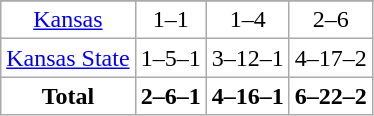<table class="wikitable" style="text-align:center; background:white;">
<tr>
</tr>
<tr>
<td><a href='#'>Kansas</a></td>
<td>1–1</td>
<td>1–4</td>
<td>2–6</td>
</tr>
<tr>
<td><a href='#'>Kansas State</a></td>
<td>1–5–1</td>
<td>3–12–1</td>
<td>4–17–2</td>
</tr>
<tr>
<td><strong>Total</strong></td>
<td><strong>2–6–1</strong></td>
<td><strong>4–16–1</strong></td>
<td><strong>6–22–2</strong></td>
</tr>
</table>
